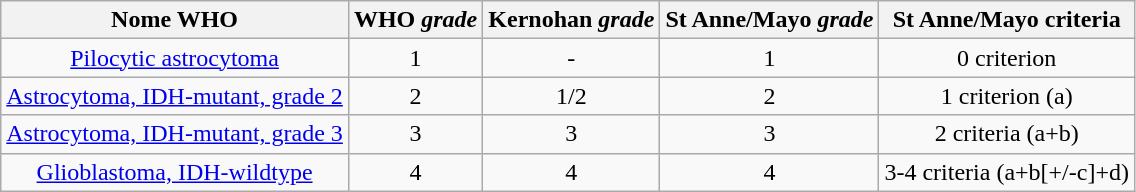<table class="wikitable" border="1" style="text-align:center">
<tr>
<th>Nome WHO</th>
<th>WHO <em>grade</em></th>
<th>Kernohan <em>grade</em></th>
<th>St Anne/Mayo <em>grade</em></th>
<th>St Anne/Mayo criteria</th>
</tr>
<tr>
<td><a href='#'>Pilocytic astrocytoma</a></td>
<td>1</td>
<td>-</td>
<td>1</td>
<td>0 criterion</td>
</tr>
<tr>
<td><a href='#'>Astrocytoma, IDH-mutant, grade 2</a></td>
<td>2</td>
<td>1/2</td>
<td>2</td>
<td>1 criterion (a)</td>
</tr>
<tr>
<td><a href='#'>Astrocytoma, IDH-mutant, grade 3</a></td>
<td>3</td>
<td>3</td>
<td>3</td>
<td>2 criteria (a+b)</td>
</tr>
<tr>
<td><a href='#'>Glioblastoma, IDH-wildtype</a></td>
<td>4</td>
<td>4</td>
<td>4</td>
<td>3-4 criteria (a+b[+/-c]+d)</td>
</tr>
</table>
